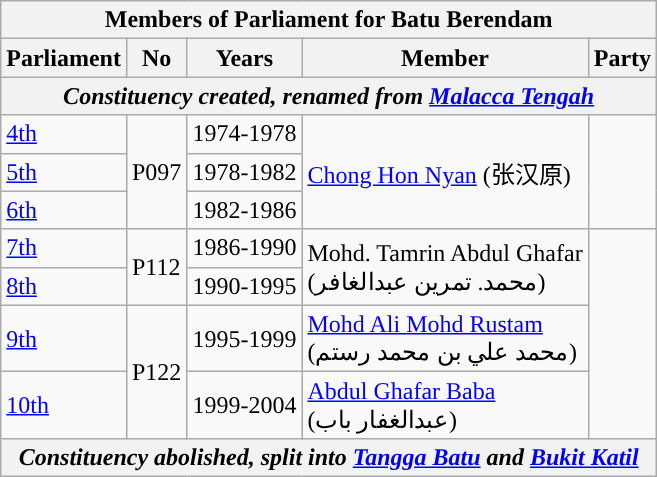<table class=wikitable>
<tr>
<th colspan="5">Members of Parliament for Batu Berendam</th>
</tr>
<tr>
<th>Parliament</th>
<th>No</th>
<th>Years</th>
<th>Member</th>
<th>Party</th>
</tr>
<tr>
<th colspan="5" align="center"><em>Constituency created, renamed from <a href='#'>Malacca Tengah</a></em></th>
</tr>
<tr>
<td><a href='#'>4th</a></td>
<td rowspan="3">P097</td>
<td>1974-1978</td>
<td rowspan=3><a href='#'>Chong Hon Nyan</a> (张汉原)</td>
<td rowspan="3"></td>
</tr>
<tr>
<td><a href='#'>5th</a></td>
<td>1978-1982</td>
</tr>
<tr>
<td><a href='#'>6th</a></td>
<td>1982-1986</td>
</tr>
<tr>
<td><a href='#'>7th</a></td>
<td rowspan="2">P112</td>
<td>1986-1990</td>
<td rowspan=2>Mohd. Tamrin Abdul Ghafar  <br>(محمد. تمرين عبدالغافر)</td>
<td rowspan="4"></td>
</tr>
<tr>
<td><a href='#'>8th</a></td>
<td>1990-1995</td>
</tr>
<tr>
<td><a href='#'>9th</a></td>
<td rowspan="2">P122</td>
<td>1995-1999</td>
<td><a href='#'>Mohd Ali Mohd Rustam</a> <br> (محمد علي بن محمد رستم)</td>
</tr>
<tr>
<td><a href='#'>10th</a></td>
<td>1999-2004</td>
<td><a href='#'>Abdul Ghafar Baba</a> <br> (عبدالغفار باب)</td>
</tr>
<tr>
<th colspan="5" align="center"><em>Constituency abolished, split into <a href='#'>Tangga Batu</a> and <a href='#'>Bukit Katil</a></em></th>
</tr>
</table>
